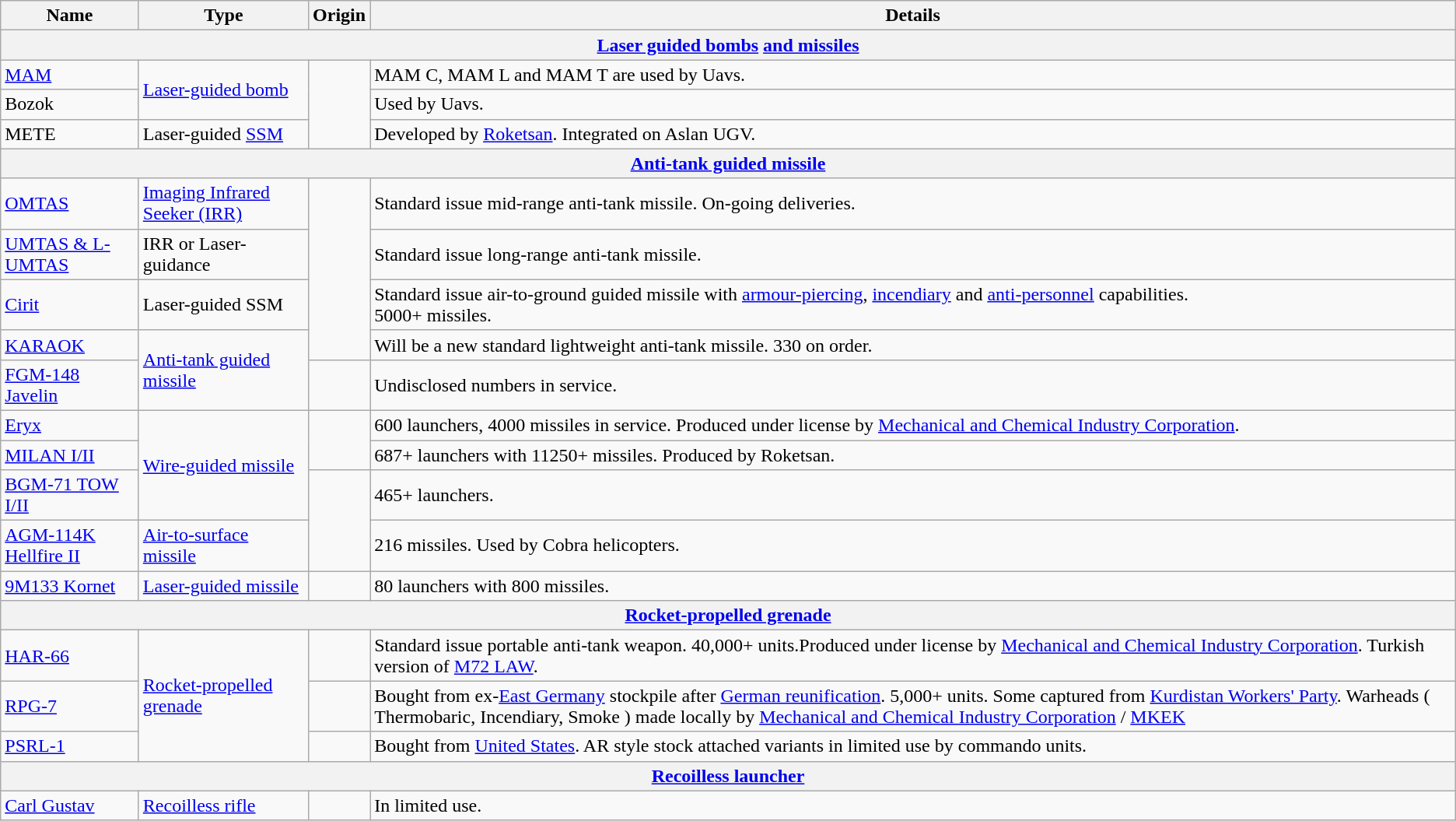<table class="wikitable">
<tr>
<th>Name</th>
<th>Type</th>
<th>Origin</th>
<th>Details</th>
</tr>
<tr>
<th colspan="4"><a href='#'>Laser guided bombs</a> <a href='#'>and missiles</a></th>
</tr>
<tr>
<td><a href='#'>MAM</a></td>
<td rowspan="2"><a href='#'>Laser-guided bomb</a></td>
<td rowspan="3"></td>
<td>MAM C, MAM L and MAM T are used by Uavs.</td>
</tr>
<tr>
<td>Bozok</td>
<td>Used by Uavs.</td>
</tr>
<tr>
<td>METE</td>
<td>Laser-guided <a href='#'>SSM</a></td>
<td>Developed by <a href='#'>Roketsan</a>. Integrated on Aslan UGV.</td>
</tr>
<tr>
<th colspan="4"><a href='#'>Anti-tank guided missile</a></th>
</tr>
<tr>
<td><a href='#'>OMTAS</a></td>
<td><a href='#'>Imaging Infrared Seeker (IRR)</a></td>
<td rowspan="4"></td>
<td>Standard issue mid-range anti-tank missile. On-going deliveries.</td>
</tr>
<tr>
<td><a href='#'>UMTAS & L-UMTAS</a></td>
<td>IRR or Laser-guidance</td>
<td>Standard issue long-range anti-tank missile.</td>
</tr>
<tr>
<td><a href='#'>Cirit</a></td>
<td>Laser-guided SSM</td>
<td>Standard issue air-to-ground guided missile with <a href='#'>armour-piercing</a>, <a href='#'>incendiary</a> and <a href='#'>anti-personnel</a> capabilities.<br>5000+ missiles.</td>
</tr>
<tr>
<td><a href='#'>KARAOK</a></td>
<td rowspan="2"><a href='#'>Anti-tank guided missile</a></td>
<td>Will be a new standard lightweight anti-tank missile. 330 on order.</td>
</tr>
<tr>
<td><a href='#'>FGM-148 Javelin</a></td>
<td></td>
<td>Undisclosed numbers in service.</td>
</tr>
<tr>
<td><a href='#'>Eryx</a></td>
<td rowspan="3"><a href='#'>Wire-guided missile</a></td>
<td rowspan="2"><br></td>
<td>600 launchers, 4000 missiles in service. Produced under license by <a href='#'>Mechanical and Chemical Industry Corporation</a>.</td>
</tr>
<tr>
<td><a href='#'>MILAN I/II</a></td>
<td>687+ launchers with 11250+ missiles. Produced by Roketsan.</td>
</tr>
<tr>
<td><a href='#'>BGM-71 TOW I/II</a></td>
<td rowspan="2"></td>
<td>465+ launchers.</td>
</tr>
<tr>
<td><a href='#'>AGM-114K Hellfire II</a></td>
<td><a href='#'>Air-to-surface missile</a></td>
<td>216 missiles. Used by Cobra helicopters.</td>
</tr>
<tr>
<td><a href='#'>9M133 Kornet</a></td>
<td><a href='#'>Laser-guided missile</a></td>
<td></td>
<td>80 launchers with 800 missiles.</td>
</tr>
<tr>
<th colspan="4"><a href='#'>Rocket-propelled grenade</a></th>
</tr>
<tr>
<td><a href='#'>HAR-66</a></td>
<td rowspan="3"><a href='#'>Rocket-propelled grenade</a></td>
<td></td>
<td>Standard issue portable anti-tank weapon. 40,000+ units.Produced under license by <a href='#'>Mechanical and Chemical Industry Corporation</a>. Turkish version of <a href='#'>M72 LAW</a>.</td>
</tr>
<tr>
<td><a href='#'>RPG-7</a></td>
<td><br></td>
<td>Bought from ex-<a href='#'>East Germany</a> stockpile after <a href='#'>German reunification</a>. 5,000+ units. Some captured from <a href='#'>Kurdistan Workers' Party</a>. Warheads ( Thermobaric, Incendiary, Smoke ) made locally by <a href='#'>Mechanical and Chemical Industry Corporation</a> / <a href='#'>MKEK</a></td>
</tr>
<tr>
<td><a href='#'>PSRL-1</a></td>
<td></td>
<td>Bought from <a href='#'>United States</a>. AR style stock attached variants in limited use by commando units.</td>
</tr>
<tr>
<th colspan="4"><a href='#'>Recoilless launcher</a></th>
</tr>
<tr>
<td><a href='#'>Carl Gustav</a></td>
<td><a href='#'>Recoilless rifle</a></td>
<td></td>
<td>In limited use.</td>
</tr>
</table>
